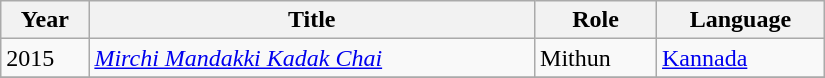<table class="wikitable" style="width:550px">
<tr>
<th>Year</th>
<th>Title</th>
<th>Role</th>
<th>Language</th>
</tr>
<tr>
<td>2015</td>
<td><em><a href='#'>Mirchi Mandakki Kadak Chai</a></em></td>
<td>Mithun</td>
<td><a href='#'>Kannada</a></td>
</tr>
<tr>
</tr>
</table>
